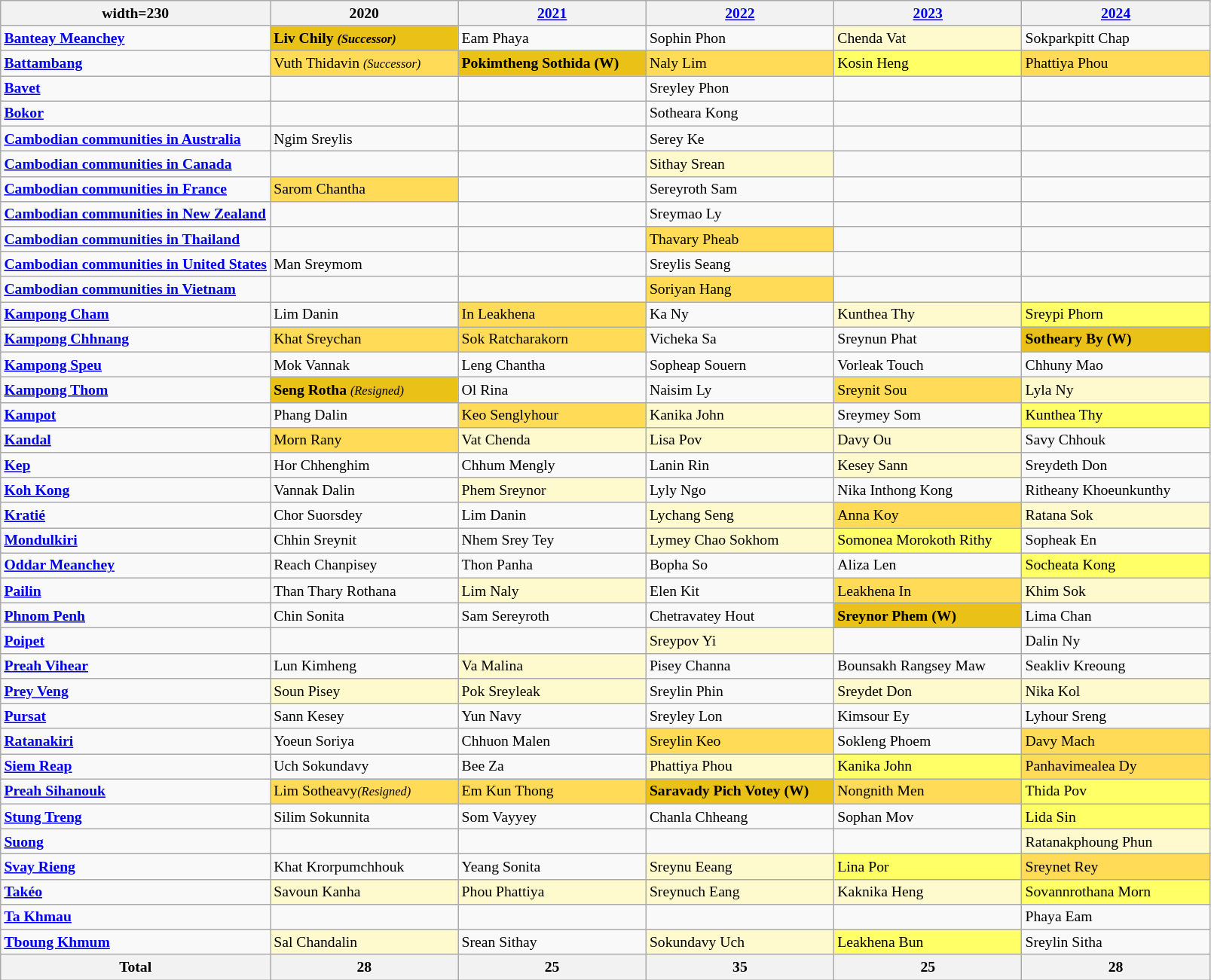<table class="wikitable" style="font-size: 82%";>
<tr>
<th>width=230 </th>
<th width=160>2020</th>
<th width="160"><a href='#'>2021</a></th>
<th width="160"><a href='#'>2022</a></th>
<th width="160"><a href='#'>2023</a></th>
<th width="160"><a href='#'>2024</a></th>
</tr>
<tr>
<td><a href='#'><strong>Banteay Meanchey</strong></a></td>
<td bgcolor=#EAC117><strong>Liv Chily <small> <em>(Successor)</em></small></strong></td>
<td>Eam Phaya</td>
<td>Sophin Phon</td>
<td bgcolor="#FFFACD">Chenda Vat</td>
<td>Sokparkpitt Chap</td>
</tr>
<tr>
<td><a href='#'><strong>Battambang</strong></a></td>
<td bgcolor=#FFDB58>Vuth Thidavin <small> <em>(Successor)</em></small></td>
<td bgcolor="#EAC117"><strong>Pokimtheng Sothida (W)</strong></td>
<td bgcolor=#FFDB58>Naly Lim</td>
<td bgcolor="#FFFF66">Kosin Heng</td>
<td bgcolor=#FFDB58>Phattiya Phou</td>
</tr>
<tr>
<td><strong><a href='#'>Bavet</a></strong></td>
<td></td>
<td></td>
<td>Sreyley Phon</td>
<td></td>
<td></td>
</tr>
<tr>
<td><strong><a href='#'>Bokor</a></strong></td>
<td></td>
<td></td>
<td>Sotheara Kong</td>
<td></td>
<td></td>
</tr>
<tr>
<td><strong><a href='#'>Cambodian communities in Australia</a></strong></td>
<td>Ngim Sreylis</td>
<td></td>
<td>Serey Ke</td>
<td></td>
<td></td>
</tr>
<tr>
<td><strong><a href='#'>Cambodian communities in Canada</a></strong></td>
<td></td>
<td></td>
<td bgcolor="#FFFACD">Sithay Srean</td>
<td></td>
<td></td>
</tr>
<tr>
<td><strong><a href='#'>Cambodian communities in France</a></strong></td>
<td bgcolor="#FFDB58">Sarom Chantha</td>
<td></td>
<td>Sereyroth Sam</td>
<td></td>
<td></td>
</tr>
<tr>
<td><strong><a href='#'>Cambodian communities in New Zealand</a></strong></td>
<td></td>
<td></td>
<td>Sreymao Ly</td>
<td></td>
<td></td>
</tr>
<tr>
<td><strong><a href='#'>Cambodian communities in Thailand</a></strong></td>
<td></td>
<td></td>
<td bgcolor=#FFDB58>Thavary Pheab</td>
<td></td>
<td></td>
</tr>
<tr>
<td><strong><a href='#'>Cambodian communities in United States</a></strong></td>
<td>Man Sreymom</td>
<td></td>
<td>Sreylis Seang</td>
<td></td>
<td></td>
</tr>
<tr>
<td><strong><a href='#'>Cambodian communities in Vietnam</a></strong></td>
<td></td>
<td></td>
<td bgcolor=#FFDB58>Soriyan Hang</td>
<td></td>
<td></td>
</tr>
<tr>
<td><a href='#'><strong>Kampong Cham</strong></a></td>
<td>Lim Danin</td>
<td bgcolor="#FFDB58">In Leakhena</td>
<td>Ka Ny</td>
<td bgcolor="#FFFACD">Kunthea Thy</td>
<td bgcolor="#FFFF66">Sreypi Phorn</td>
</tr>
<tr>
<td><a href='#'><strong>Kampong Chhnang</strong></a></td>
<td bgcolor="#FFDB58">Khat Sreychan</td>
<td bgcolor="#FFDB58">Sok Ratcharakorn</td>
<td>Vicheka Sa</td>
<td>Sreynun Phat</td>
<td bgcolor="#EAC117"><strong>Sotheary By (W)</strong></td>
</tr>
<tr>
<td><a href='#'><strong>Kampong Speu</strong></a></td>
<td>Mok Vannak</td>
<td>Leng Chantha</td>
<td>Sopheap Souern</td>
<td>Vorleak Touch</td>
<td>Chhuny Mao</td>
</tr>
<tr>
<td><a href='#'><strong>Kampong Thom</strong></a></td>
<td bgcolor="#EAC117"><strong>Seng Rotha</strong> <small><em>(Resigned)</em></small></td>
<td>Ol Rina</td>
<td>Naisim Ly</td>
<td bgcolor=#FFDB58>Sreynit Sou</td>
<td bgcolor="#FFFACD">Lyla Ny</td>
</tr>
<tr>
<td><a href='#'><strong>Kampot</strong></a></td>
<td>Phang Dalin</td>
<td bgcolor="#FFDB58">Keo Senglyhour</td>
<td bgcolor="#FFFACD">Kanika John</td>
<td>Sreymey Som</td>
<td bgcolor="#FFFF66">Kunthea Thy</td>
</tr>
<tr>
<td><a href='#'><strong>Kandal</strong></a></td>
<td bgcolor="#FFDB58">Morn Rany</td>
<td bgcolor="#FFFACD">Vat Chenda</td>
<td bgcolor="#FFFACD">Lisa Pov</td>
<td bgcolor="#FFFACD">Davy Ou</td>
<td>Savy Chhouk</td>
</tr>
<tr>
<td><a href='#'><strong>Kep</strong></a></td>
<td>Hor Chhenghim</td>
<td>Chhum Mengly</td>
<td>Lanin Rin</td>
<td bgcolor="#FFFACD">Kesey Sann</td>
<td>Sreydeth Don</td>
</tr>
<tr>
<td><a href='#'><strong>Koh Kong</strong></a></td>
<td>Vannak Dalin</td>
<td bgcolor="#FFFACD">Phem Sreynor</td>
<td>Lyly Ngo</td>
<td>Nika Inthong Kong</td>
<td>Ritheany Khoeunkunthy</td>
</tr>
<tr>
<td><strong><a href='#'>Kratié</a></strong></td>
<td>Chor Suorsdey</td>
<td>Lim Danin</td>
<td bgcolor="#FFFACD">Lychang Seng</td>
<td bgcolor=#FFDB58>Anna Koy</td>
<td bgcolor="#FFFACD">Ratana Sok</td>
</tr>
<tr>
<td><a href='#'><strong>Mondulkiri</strong></a></td>
<td>Chhin Sreynit</td>
<td>Nhem Srey Tey</td>
<td bgcolor="#FFFACD">Lymey Chao Sokhom</td>
<td bgcolor="#FFFF66">Somonea Morokoth Rithy</td>
<td>Sopheak En</td>
</tr>
<tr>
<td><a href='#'><strong>Oddar Meanchey</strong></a></td>
<td>Reach Chanpisey</td>
<td>Thon Panha</td>
<td>Bopha So</td>
<td>Aliza Len</td>
<td bgcolor="#FFFF66">Socheata Kong</td>
</tr>
<tr>
<td><a href='#'><strong>Pailin</strong></a></td>
<td>Than Thary Rothana</td>
<td bgcolor="#FFFACD">Lim Naly</td>
<td>Elen Kit</td>
<td bgcolor=#FFDB58>Leakhena In</td>
<td bgcolor="#FFFACD">Khim Sok</td>
</tr>
<tr>
<td><strong><a href='#'>Phnom Penh</a></strong></td>
<td>Chin Sonita</td>
<td>Sam Sereyroth</td>
<td>Chetravatey Hout</td>
<td bgcolor="#EAC117"><strong>Sreynor Phem (W)</strong></td>
<td>Lima Chan</td>
</tr>
<tr>
<td><strong><a href='#'>Poipet</a></strong></td>
<td></td>
<td></td>
<td bgcolor="#FFFACD">Sreypov Yi</td>
<td></td>
<td>Dalin Ny</td>
</tr>
<tr>
<td><a href='#'><strong>Preah Vihear</strong></a></td>
<td>Lun Kimheng</td>
<td bgcolor="#FFFACD">Va Malina</td>
<td>Pisey Channa</td>
<td>Bounsakh Rangsey Maw</td>
<td>Seakliv Kreoung</td>
</tr>
<tr>
<td><a href='#'><strong>Prey Veng</strong></a></td>
<td bgcolor="#FFFACD">Soun Pisey</td>
<td bgcolor="#FFFACD">Pok Sreyleak</td>
<td>Sreylin Phin</td>
<td bgcolor="#FFFACD">Sreydet Don</td>
<td bgcolor="#FFFACD">Nika Kol</td>
</tr>
<tr>
<td><a href='#'><strong>Pursat</strong></a></td>
<td>Sann Kesey</td>
<td>Yun Navy</td>
<td>Sreyley Lon</td>
<td>Kimsour Ey</td>
<td>Lyhour Sreng</td>
</tr>
<tr>
<td><a href='#'><strong>Ratanakiri</strong></a></td>
<td>Yoeun Soriya</td>
<td>Chhuon Malen</td>
<td bgcolor=#FFDB58>Sreylin Keo</td>
<td>Sokleng Phoem</td>
<td bgcolor=#FFDB58>Davy Mach</td>
</tr>
<tr>
<td><a href='#'><strong>Siem Reap</strong></a></td>
<td>Uch Sokundavy</td>
<td>Bee Za</td>
<td bgcolor="#FFFACD">Phattiya Phou</td>
<td bgcolor="#FFFF66">Kanika John</td>
<td bgcolor=#FFDB58>Panhavimealea Dy</td>
</tr>
<tr>
<td><a href='#'><strong>Preah Sihanouk</strong></a></td>
<td bgcolor="#FFDB58">Lim Sotheavy<small><em>(Resigned)</em></small></td>
<td bgcolor="#FFDB58">Em Kun Thong</td>
<td bgcolor="#EAC117"><strong>Saravady Pich Votey (W)</strong></td>
<td bgcolor=#FFDB58>Nongnith Men</td>
<td bgcolor="#FFFF66">Thida Pov</td>
</tr>
<tr>
<td><a href='#'><strong>Stung Treng</strong></a></td>
<td>Silim Sokunnita</td>
<td>Som Vayyey</td>
<td>Chanla Chheang</td>
<td>Sophan Mov</td>
<td bgcolor="#FFFF66">Lida Sin</td>
</tr>
<tr>
<td><strong><a href='#'>Suong</a></strong></td>
<td></td>
<td></td>
<td></td>
<td></td>
<td bgcolor="#FFFACD">Ratanakphoung Phun</td>
</tr>
<tr>
<td><a href='#'><strong>Svay Rieng</strong></a></td>
<td>Khat Krorpumchhouk</td>
<td>Yeang Sonita</td>
<td bgcolor="#FFFACD">Sreynu Eeang</td>
<td bgcolor="#FFFF66">Lina Por</td>
<td bgcolor=#FFDB58>Sreynet Rey</td>
</tr>
<tr>
<td><strong><a href='#'>Takéo</a></strong></td>
<td bgcolor="#FFFACD">Savoun Kanha</td>
<td bgcolor="#FFFACD">Phou Phattiya</td>
<td bgcolor="#FFFACD">Sreynuch Eang</td>
<td bgcolor="#FFFACD">Kaknika Heng</td>
<td bgcolor="#FFFF66">Sovannrothana Morn</td>
</tr>
<tr>
<td><strong><a href='#'>Ta Khmau</a></strong></td>
<td></td>
<td></td>
<td></td>
<td></td>
<td>Phaya Eam</td>
</tr>
<tr>
<td><a href='#'><strong>Tboung Khmum</strong></a></td>
<td bgcolor="#FFFACD">Sal Chandalin</td>
<td>Srean Sithay</td>
<td bgcolor="#FFFACD">Sokundavy Uch</td>
<td bgcolor="#FFFF66">Leakhena Bun</td>
<td>Sreylin Sitha</td>
</tr>
<tr>
<th>Total</th>
<th>28</th>
<th>25</th>
<th>35</th>
<th>25</th>
<th>28</th>
</tr>
</table>
